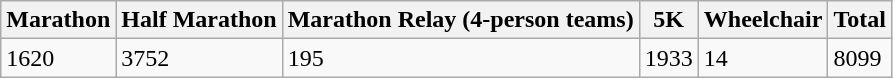<table class="wikitable">
<tr>
<th>Marathon</th>
<th>Half Marathon</th>
<th>Marathon Relay (4-person teams)</th>
<th>5K</th>
<th>Wheelchair</th>
<th>Total</th>
</tr>
<tr>
<td>1620</td>
<td>3752</td>
<td>195</td>
<td>1933</td>
<td>14</td>
<td>8099</td>
</tr>
</table>
